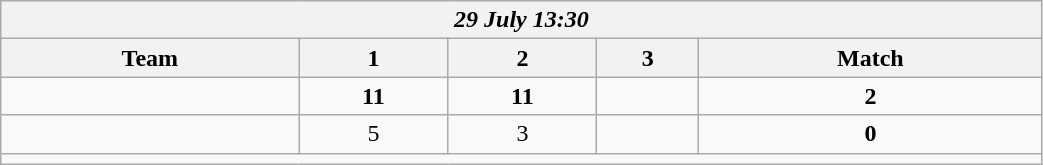<table class=wikitable style="text-align:center; width: 55%">
<tr>
<th colspan=10><em>29 July 13:30</em></th>
</tr>
<tr>
<th>Team</th>
<th>1</th>
<th>2</th>
<th>3</th>
<th>Match</th>
</tr>
<tr>
<td align=left><strong><br></strong></td>
<td><strong>11</strong></td>
<td><strong>11</strong></td>
<td></td>
<td><strong>2</strong></td>
</tr>
<tr>
<td align=left><br></td>
<td>5</td>
<td>3</td>
<td></td>
<td><strong>0</strong></td>
</tr>
<tr>
<td colspan=10></td>
</tr>
</table>
